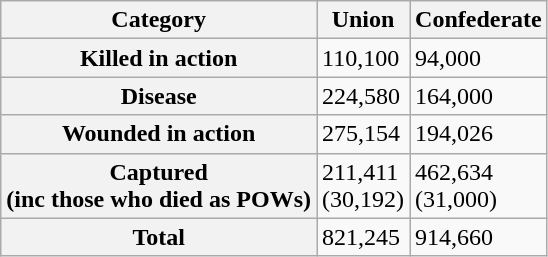<table class="wikitable floatright" style="border-collapse: collapse; margin: 0 0 1em 1em;">
<tr>
<th scope="col">Category</th>
<th scope="col">Union</th>
<th scope="col">Confederate</th>
</tr>
<tr>
<th scope="row">Killed in action</th>
<td>110,100</td>
<td>94,000</td>
</tr>
<tr>
<th scope="row">Disease</th>
<td>224,580</td>
<td>164,000</td>
</tr>
<tr>
<th scope="row">Wounded in action</th>
<td>275,154</td>
<td>194,026</td>
</tr>
<tr>
<th scope="row">Captured <br>(inc those who died as POWs)</th>
<td>211,411 <br>(30,192)</td>
<td>462,634 <br>(31,000)</td>
</tr>
<tr>
<th scope="row">Total</th>
<td>821,245</td>
<td>914,660</td>
</tr>
</table>
